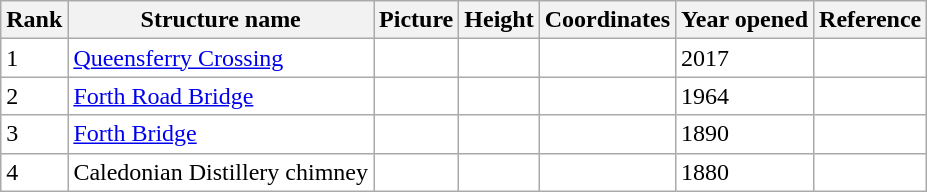<table class="wikitable sortable" style="border:#999; background:#fff; text-align: font-size:85%">
<tr>
<th>Rank</th>
<th>Structure name</th>
<th>Picture</th>
<th>Height</th>
<th>Coordinates</th>
<th>Year opened</th>
<th>Reference</th>
</tr>
<tr>
<td>1</td>
<td><a href='#'>Queensferry Crossing</a></td>
<td></td>
<td></td>
<td></td>
<td>2017</td>
<td></td>
</tr>
<tr>
<td>2</td>
<td><a href='#'>Forth Road Bridge</a></td>
<td></td>
<td></td>
<td></td>
<td>1964</td>
<td></td>
</tr>
<tr>
<td>3</td>
<td><a href='#'>Forth Bridge</a></td>
<td></td>
<td></td>
<td></td>
<td>1890</td>
<td></td>
</tr>
<tr>
<td>4</td>
<td>Caledonian Distillery chimney</td>
<td></td>
<td></td>
<td></td>
<td>1880</td>
<td></td>
</tr>
</table>
